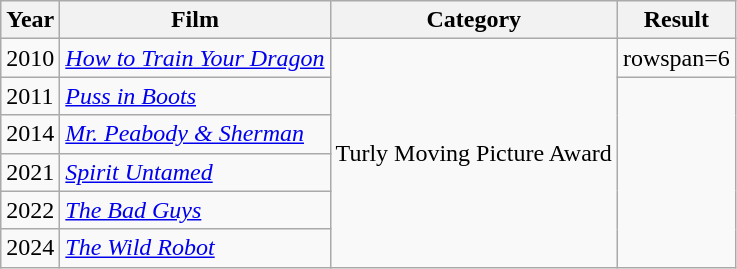<table class="wikitable">
<tr>
<th>Year</th>
<th>Film</th>
<th>Category</th>
<th>Result</th>
</tr>
<tr>
<td>2010</td>
<td><em><a href='#'>How to Train Your Dragon</a></em></td>
<td rowspan=6>Turly Moving Picture Award</td>
<td>rowspan=6 </td>
</tr>
<tr>
<td>2011</td>
<td><em><a href='#'>Puss in Boots</a></em></td>
</tr>
<tr>
<td>2014</td>
<td><em><a href='#'>Mr. Peabody & Sherman</a></em></td>
</tr>
<tr>
<td>2021</td>
<td><em><a href='#'>Spirit Untamed</a></em></td>
</tr>
<tr>
<td>2022</td>
<td><em><a href='#'>The Bad Guys</a></em></td>
</tr>
<tr>
<td>2024</td>
<td><em><a href='#'>The Wild Robot</a></em></td>
</tr>
</table>
